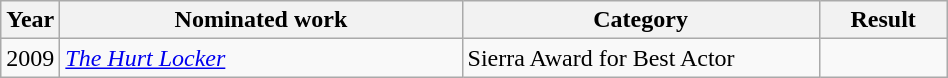<table class="wikitable sortable" width="50%">
<tr>
<th width="1%">Year</th>
<th width="45%">Nominated work</th>
<th width="40%">Category</th>
<th width="14%">Result</th>
</tr>
<tr>
<td>2009</td>
<td><em><a href='#'>The Hurt Locker</a></em></td>
<td>Sierra Award for Best Actor</td>
<td></td>
</tr>
</table>
